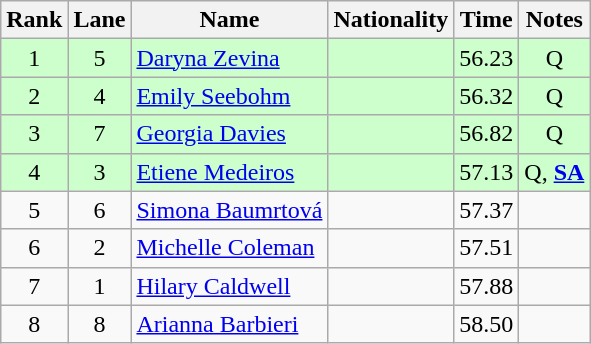<table class="wikitable sortable" style="text-align:center">
<tr>
<th>Rank</th>
<th>Lane</th>
<th>Name</th>
<th>Nationality</th>
<th>Time</th>
<th>Notes</th>
</tr>
<tr bgcolor=ccffcc>
<td>1</td>
<td>5</td>
<td align=left><a href='#'>Daryna Zevina</a></td>
<td align=left></td>
<td>56.23</td>
<td>Q</td>
</tr>
<tr bgcolor=ccffcc>
<td>2</td>
<td>4</td>
<td align=left><a href='#'>Emily Seebohm</a></td>
<td align=left></td>
<td>56.32</td>
<td>Q</td>
</tr>
<tr bgcolor=ccffcc>
<td>3</td>
<td>7</td>
<td align=left><a href='#'>Georgia Davies</a></td>
<td align=left></td>
<td>56.82</td>
<td>Q</td>
</tr>
<tr bgcolor=ccffcc>
<td>4</td>
<td>3</td>
<td align=left><a href='#'>Etiene Medeiros</a></td>
<td align=left></td>
<td>57.13</td>
<td>Q, <strong><a href='#'>SA</a></strong></td>
</tr>
<tr>
<td>5</td>
<td>6</td>
<td align=left><a href='#'>Simona Baumrtová</a></td>
<td align=left></td>
<td>57.37</td>
<td></td>
</tr>
<tr>
<td>6</td>
<td>2</td>
<td align=left><a href='#'>Michelle Coleman</a></td>
<td align=left></td>
<td>57.51</td>
<td></td>
</tr>
<tr>
<td>7</td>
<td>1</td>
<td align=left><a href='#'>Hilary Caldwell</a></td>
<td align=left></td>
<td>57.88</td>
<td></td>
</tr>
<tr>
<td>8</td>
<td>8</td>
<td align=left><a href='#'>Arianna Barbieri</a></td>
<td align=left></td>
<td>58.50</td>
<td></td>
</tr>
</table>
